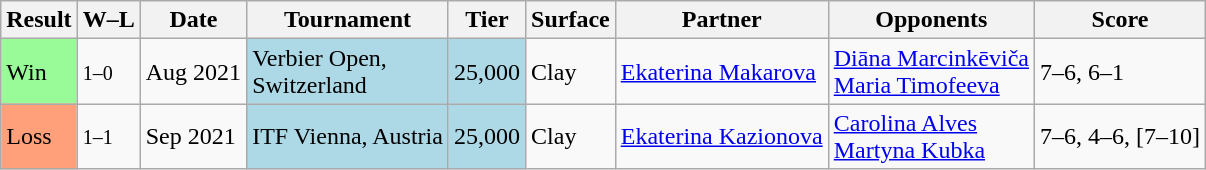<table class="wikitable sortable">
<tr>
<th>Result</th>
<th class=unsortable>W–L</th>
<th>Date</th>
<th>Tournament</th>
<th>Tier</th>
<th>Surface</th>
<th>Partner</th>
<th>Opponents</th>
<th class=unsortable>Score</th>
</tr>
<tr>
<td bgcolor=98FB98>Win</td>
<td><small>1–0</small></td>
<td>Aug 2021</td>
<td bgcolor=lightblue>Verbier Open,<br> Switzerland</td>
<td bgcolor=lightblue>25,000</td>
<td>Clay</td>
<td> <a href='#'>Ekaterina Makarova</a></td>
<td> <a href='#'>Diāna Marcinkēviča</a> <br>  <a href='#'>Maria Timofeeva</a></td>
<td>7–6, 6–1</td>
</tr>
<tr>
<td bgcolor=ffa07a>Loss</td>
<td><small>1–1</small></td>
<td>Sep 2021</td>
<td bgcolor=lightblue>ITF Vienna, Austria</td>
<td bgcolor=lightblue>25,000</td>
<td>Clay</td>
<td> <a href='#'>Ekaterina Kazionova</a></td>
<td> <a href='#'>Carolina Alves</a> <br>  <a href='#'>Martyna Kubka</a></td>
<td>7–6, 4–6, [7–10]</td>
</tr>
</table>
